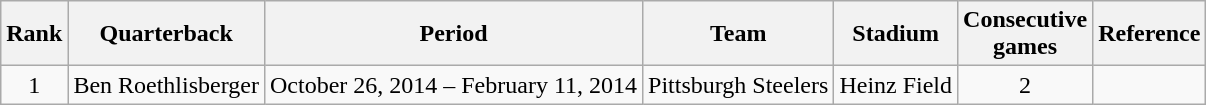<table class="wikitable">
<tr>
<th>Rank</th>
<th>Quarterback</th>
<th>Period</th>
<th>Team</th>
<th>Stadium</th>
<th>Consecutive<br>games</th>
<th>Reference</th>
</tr>
<tr>
<td style="text-align:center;" rowspan="1">1</td>
<td>Ben Roethlisberger</td>
<td>October 26, 2014 – February 11, 2014</td>
<td>Pittsburgh Steelers</td>
<td>Heinz Field</td>
<td style="text-align:center;">2</td>
<td style="text-align:center;"></td>
</tr>
</table>
